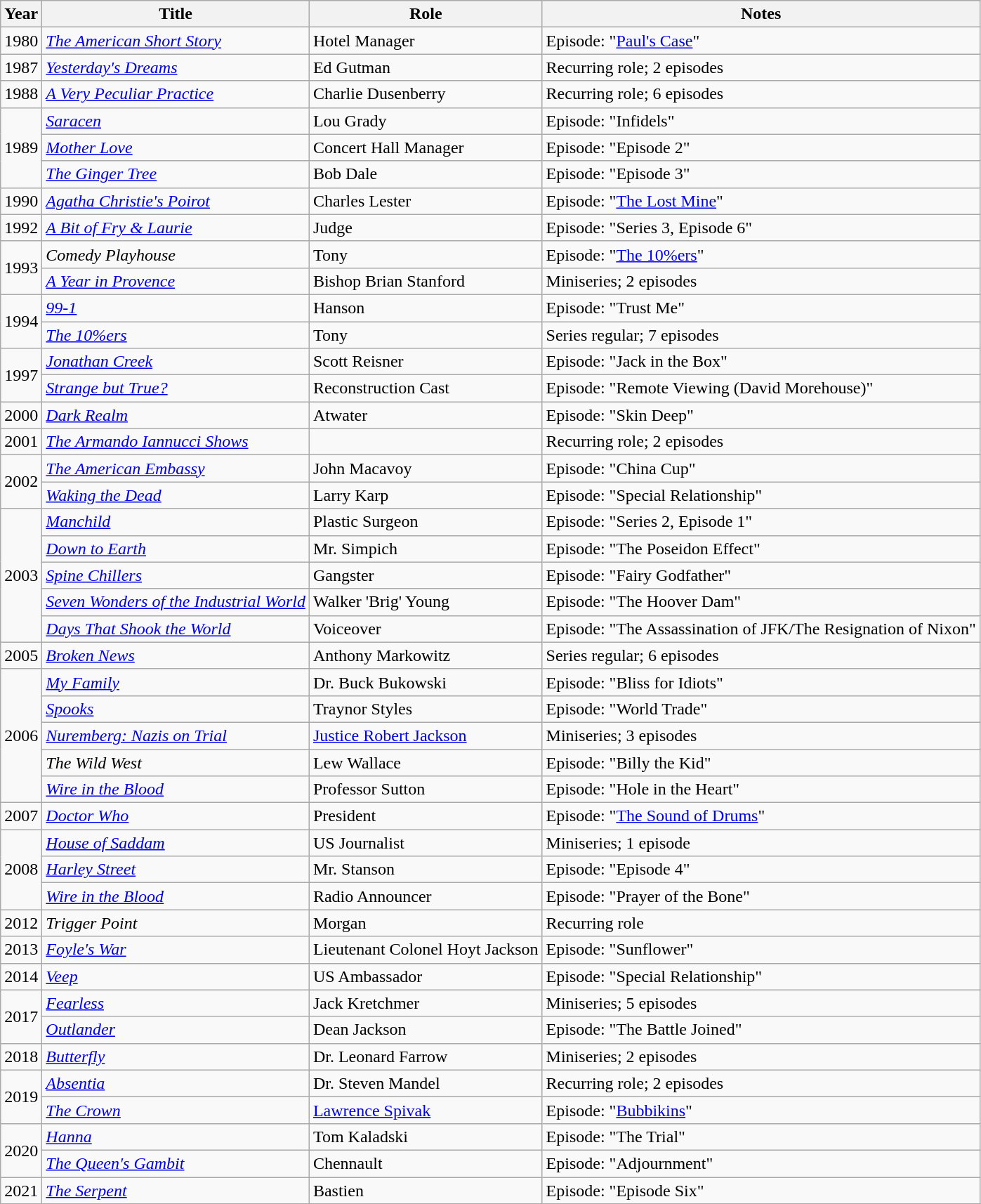<table class="wikitable sortable">
<tr>
<th>Year</th>
<th>Title</th>
<th>Role</th>
<th>Notes</th>
</tr>
<tr>
<td>1980</td>
<td><em><a href='#'>The American Short Story</a></em></td>
<td>Hotel Manager</td>
<td>Episode: "<a href='#'>Paul's Case</a>"</td>
</tr>
<tr>
<td>1987</td>
<td><em><a href='#'>Yesterday's Dreams</a></em></td>
<td>Ed Gutman</td>
<td>Recurring role; 2 episodes</td>
</tr>
<tr>
<td>1988</td>
<td><em><a href='#'>A Very Peculiar Practice</a></em></td>
<td>Charlie Dusenberry</td>
<td>Recurring role; 6 episodes</td>
</tr>
<tr>
<td rowspan="3">1989</td>
<td><em><a href='#'>Saracen</a></em></td>
<td>Lou Grady</td>
<td>Episode: "Infidels"</td>
</tr>
<tr>
<td><em><a href='#'>Mother Love</a></em></td>
<td>Concert Hall Manager</td>
<td>Episode: "Episode 2"</td>
</tr>
<tr>
<td><em><a href='#'>The Ginger Tree</a></em></td>
<td>Bob Dale</td>
<td>Episode: "Episode 3"</td>
</tr>
<tr>
<td>1990</td>
<td><em><a href='#'>Agatha Christie's Poirot</a></em></td>
<td>Charles Lester</td>
<td>Episode: "<a href='#'>The Lost Mine</a>"</td>
</tr>
<tr>
<td>1992</td>
<td><em><a href='#'>A Bit of Fry & Laurie</a></em></td>
<td>Judge</td>
<td>Episode: "Series 3, Episode 6"</td>
</tr>
<tr>
<td rowspan="2">1993</td>
<td><em>Comedy Playhouse</em></td>
<td>Tony</td>
<td>Episode: "<a href='#'>The 10%ers</a>"</td>
</tr>
<tr>
<td><em><a href='#'>A Year in Provence</a></em></td>
<td>Bishop Brian Stanford</td>
<td>Miniseries; 2 episodes</td>
</tr>
<tr>
<td rowspan="2">1994</td>
<td><em><a href='#'>99-1</a></em></td>
<td>Hanson</td>
<td>Episode: "Trust Me"</td>
</tr>
<tr>
<td><em><a href='#'>The 10%ers</a></em></td>
<td>Tony</td>
<td>Series regular; 7 episodes</td>
</tr>
<tr>
<td rowspan="2">1997</td>
<td><em><a href='#'>Jonathan Creek</a></em></td>
<td>Scott Reisner</td>
<td>Episode: "Jack in the Box"</td>
</tr>
<tr>
<td><em><a href='#'>Strange but True?</a></em></td>
<td>Reconstruction Cast</td>
<td>Episode: "Remote Viewing (David Morehouse)"</td>
</tr>
<tr>
<td>2000</td>
<td><em><a href='#'>Dark Realm</a></em></td>
<td>Atwater</td>
<td>Episode: "Skin Deep"</td>
</tr>
<tr>
<td>2001</td>
<td><em><a href='#'>The Armando Iannucci Shows</a></em></td>
<td></td>
<td>Recurring role; 2 episodes</td>
</tr>
<tr>
<td rowspan="2">2002</td>
<td><em><a href='#'>The American Embassy</a></em></td>
<td>John Macavoy</td>
<td>Episode: "China Cup"</td>
</tr>
<tr>
<td><em><a href='#'>Waking the Dead</a></em></td>
<td>Larry Karp</td>
<td>Episode: "Special Relationship"</td>
</tr>
<tr>
<td rowspan="5">2003</td>
<td><em><a href='#'>Manchild</a></em></td>
<td>Plastic Surgeon</td>
<td>Episode: "Series 2, Episode 1"</td>
</tr>
<tr>
<td><em><a href='#'>Down to Earth</a></em></td>
<td>Mr. Simpich</td>
<td>Episode: "The Poseidon Effect"</td>
</tr>
<tr>
<td><em><a href='#'>Spine Chillers</a></em></td>
<td>Gangster</td>
<td>Episode: "Fairy Godfather"</td>
</tr>
<tr>
<td><em><a href='#'>Seven Wonders of the Industrial World</a></em></td>
<td>Walker 'Brig' Young</td>
<td>Episode: "The Hoover Dam"</td>
</tr>
<tr>
<td><em><a href='#'>Days That Shook the World</a></em></td>
<td>Voiceover</td>
<td>Episode: "The Assassination of JFK/The Resignation of Nixon"</td>
</tr>
<tr>
<td>2005</td>
<td><em><a href='#'>Broken News</a></em></td>
<td>Anthony Markowitz</td>
<td>Series regular; 6 episodes</td>
</tr>
<tr>
<td rowspan="5">2006</td>
<td><em><a href='#'>My Family</a></em></td>
<td>Dr. Buck Bukowski</td>
<td>Episode: "Bliss for Idiots"</td>
</tr>
<tr>
<td><em><a href='#'>Spooks</a></em></td>
<td>Traynor Styles</td>
<td>Episode: "World Trade"</td>
</tr>
<tr>
<td><em><a href='#'>Nuremberg: Nazis on Trial</a></em></td>
<td><a href='#'>Justice Robert Jackson</a></td>
<td>Miniseries; 3 episodes</td>
</tr>
<tr>
<td><em>The Wild West</em></td>
<td>Lew Wallace</td>
<td>Episode: "Billy the Kid"</td>
</tr>
<tr>
<td><em><a href='#'>Wire in the Blood</a></em></td>
<td>Professor Sutton</td>
<td>Episode: "Hole in the Heart"</td>
</tr>
<tr>
<td>2007</td>
<td><em><a href='#'>Doctor Who</a></em></td>
<td>President</td>
<td>Episode: "<a href='#'>The Sound of Drums</a>"</td>
</tr>
<tr>
<td rowspan="3">2008</td>
<td><em><a href='#'>House of Saddam</a></em></td>
<td>US Journalist</td>
<td>Miniseries; 1 episode</td>
</tr>
<tr>
<td><em><a href='#'>Harley Street</a></em></td>
<td>Mr. Stanson</td>
<td>Episode: "Episode 4"</td>
</tr>
<tr>
<td><em><a href='#'>Wire in the Blood</a></em></td>
<td>Radio Announcer</td>
<td>Episode: "Prayer of the Bone"</td>
</tr>
<tr>
<td>2012</td>
<td><em>Trigger Point</em></td>
<td>Morgan</td>
<td>Recurring role</td>
</tr>
<tr>
<td>2013</td>
<td><em><a href='#'>Foyle's War</a></em></td>
<td>Lieutenant Colonel Hoyt Jackson</td>
<td>Episode: "Sunflower"</td>
</tr>
<tr>
<td>2014</td>
<td><em><a href='#'>Veep</a></em></td>
<td>US Ambassador</td>
<td>Episode: "Special Relationship"</td>
</tr>
<tr>
<td rowspan="2">2017</td>
<td><em><a href='#'>Fearless</a></em></td>
<td>Jack Kretchmer</td>
<td>Miniseries; 5 episodes</td>
</tr>
<tr>
<td><em><a href='#'>Outlander</a></em></td>
<td>Dean Jackson</td>
<td>Episode: "The Battle Joined"</td>
</tr>
<tr>
<td>2018</td>
<td><em><a href='#'>Butterfly</a></em></td>
<td>Dr. Leonard Farrow</td>
<td>Miniseries; 2 episodes</td>
</tr>
<tr>
<td rowspan="2">2019</td>
<td><em><a href='#'>Absentia</a></em></td>
<td>Dr. Steven Mandel</td>
<td>Recurring role; 2 episodes</td>
</tr>
<tr>
<td><em><a href='#'>The Crown</a></em></td>
<td><a href='#'>Lawrence Spivak</a></td>
<td>Episode: "<a href='#'>Bubbikins</a>"</td>
</tr>
<tr>
<td rowspan="2">2020</td>
<td><em><a href='#'>Hanna</a></em></td>
<td>Tom Kaladski</td>
<td>Episode: "The Trial"</td>
</tr>
<tr>
<td><em><a href='#'>The Queen's Gambit</a></em></td>
<td>Chennault</td>
<td>Episode: "Adjournment"</td>
</tr>
<tr>
<td>2021</td>
<td><em><a href='#'>The Serpent</a></em></td>
<td>Bastien</td>
<td>Episode: "Episode Six"</td>
</tr>
<tr>
</tr>
</table>
